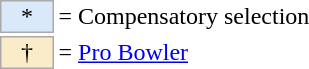<table border=0 cellspacing="0" cellpadding="8">
<tr>
<td><br><table style="margin: 0.75em 0 0 0.5em;">
<tr>
<td style="background:#d9e9f9; border:1px solid #aaa; width:2em; text-align:center;">*</td>
<td>= Compensatory selection</td>
<td></td>
</tr>
<tr>
<td style="background:#faecc8; border:1px solid #aaa; width:2em; text-align:center;">†</td>
<td>= <a href='#'>Pro Bowler</a></td>
</tr>
</table>
</td>
<td cellspacing="2"><br></td>
</tr>
</table>
